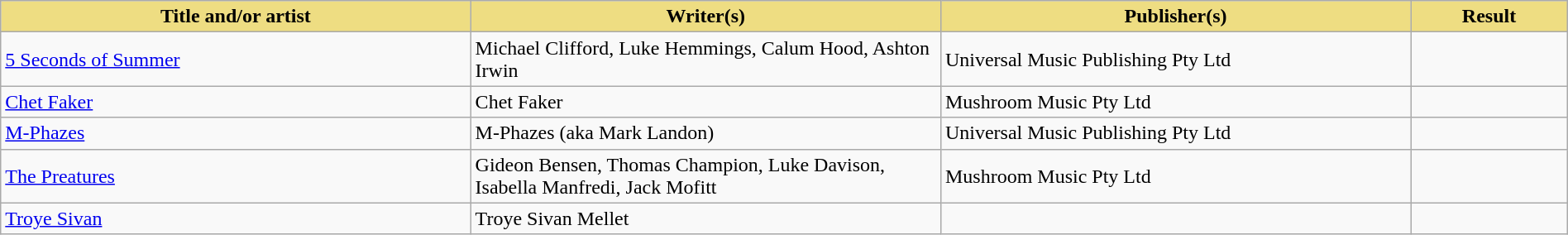<table class="wikitable" width=100%>
<tr>
<th style="width:30%;background:#EEDD82;">Title and/or artist</th>
<th style="width:30%;background:#EEDD82;">Writer(s)</th>
<th style="width:30%;background:#EEDD82;">Publisher(s)</th>
<th style="width:10%;background:#EEDD82;">Result</th>
</tr>
<tr>
<td><a href='#'>5 Seconds of Summer</a></td>
<td>Michael Clifford, Luke Hemmings, Calum Hood, Ashton Irwin</td>
<td>Universal Music Publishing Pty Ltd</td>
<td></td>
</tr>
<tr>
<td><a href='#'>Chet Faker</a></td>
<td>Chet Faker</td>
<td>Mushroom Music Pty Ltd</td>
<td></td>
</tr>
<tr>
<td><a href='#'>M-Phazes</a></td>
<td>M-Phazes (aka Mark Landon)</td>
<td>Universal Music Publishing Pty Ltd</td>
<td></td>
</tr>
<tr>
<td><a href='#'>The Preatures</a></td>
<td>Gideon Bensen, Thomas Champion, Luke Davison, Isabella Manfredi, Jack Mofitt</td>
<td>Mushroom Music Pty Ltd</td>
<td></td>
</tr>
<tr>
<td><a href='#'>Troye Sivan</a></td>
<td>Troye Sivan Mellet</td>
<td></td>
<td></td>
</tr>
</table>
